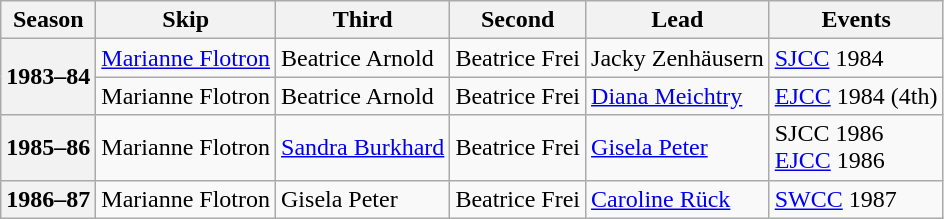<table class="wikitable">
<tr>
<th scope="col">Season</th>
<th scope="col">Skip</th>
<th scope="col">Third</th>
<th scope="col">Second</th>
<th scope="col">Lead</th>
<th scope="col">Events</th>
</tr>
<tr>
<th scope="row" rowspan=2>1983–84</th>
<td><a href='#'>Marianne Flotron</a></td>
<td>Beatrice Arnold</td>
<td>Beatrice Frei</td>
<td>Jacky Zenhäusern</td>
<td><a href='#'>SJCC</a> 1984 </td>
</tr>
<tr>
<td>Marianne Flotron</td>
<td>Beatrice Arnold</td>
<td>Beatrice Frei</td>
<td><a href='#'>Diana Meichtry</a></td>
<td><a href='#'>EJCC</a> 1984 (4th)</td>
</tr>
<tr>
<th scope="row">1985–86</th>
<td>Marianne Flotron</td>
<td><a href='#'>Sandra Burkhard</a></td>
<td>Beatrice Frei</td>
<td><a href='#'>Gisela Peter</a></td>
<td>SJCC 1986 <br><a href='#'>EJCC</a> 1986 </td>
</tr>
<tr>
<th scope="row">1986–87</th>
<td>Marianne Flotron</td>
<td>Gisela Peter</td>
<td>Beatrice Frei</td>
<td><a href='#'>Caroline Rück</a></td>
<td><a href='#'>SWCC</a> 1987 <br> </td>
</tr>
</table>
